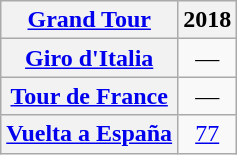<table class="wikitable plainrowheaders">
<tr>
<th scope="col"><a href='#'>Grand Tour</a></th>
<th scope="col">2018</th>
</tr>
<tr style="text-align:center;">
<th scope="row"> <a href='#'>Giro d'Italia</a></th>
<td>—</td>
</tr>
<tr style="text-align:center;">
<th scope="row"> <a href='#'>Tour de France</a></th>
<td>—</td>
</tr>
<tr style="text-align:center;">
<th scope="row"> <a href='#'>Vuelta a España</a></th>
<td><a href='#'>77</a></td>
</tr>
</table>
